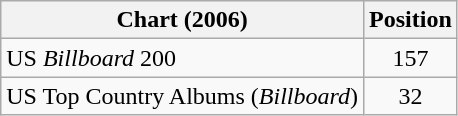<table class="wikitable sortable">
<tr>
<th>Chart (2006)</th>
<th>Position</th>
</tr>
<tr>
<td>US <em>Billboard</em> 200</td>
<td style="text-align:center;">157</td>
</tr>
<tr>
<td>US Top Country Albums (<em>Billboard</em>)</td>
<td style="text-align:center;">32</td>
</tr>
</table>
